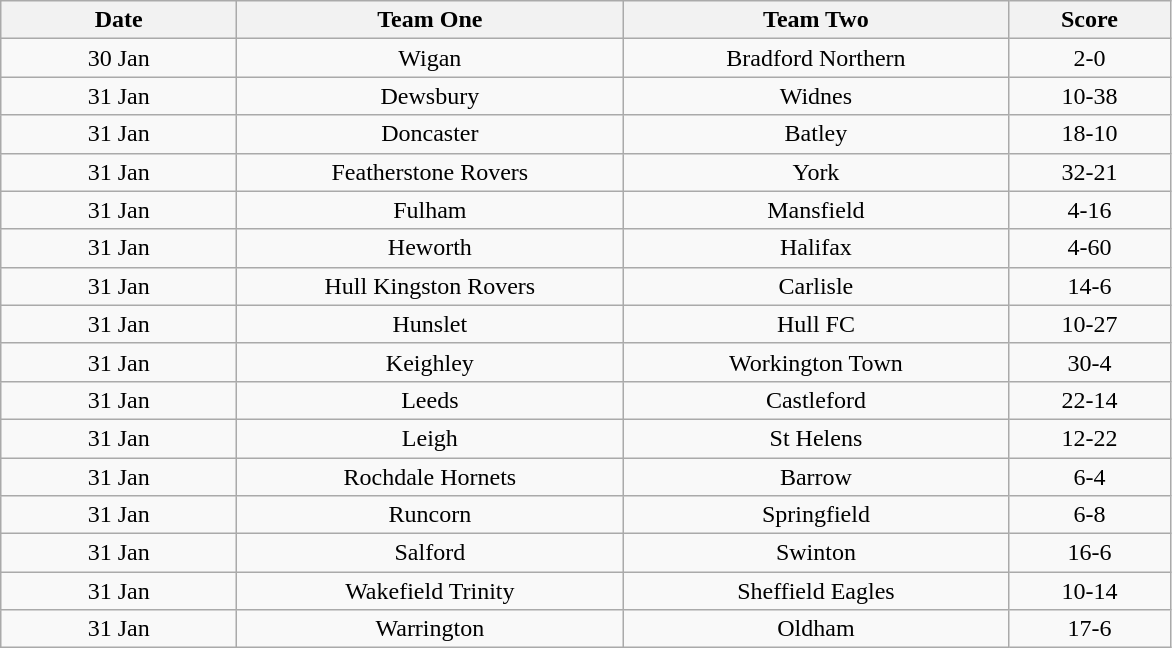<table class="wikitable" style="text-align: center">
<tr>
<th width=150>Date</th>
<th width=250>Team One</th>
<th width=250>Team Two</th>
<th width=100>Score</th>
</tr>
<tr>
<td>30 Jan</td>
<td>Wigan</td>
<td>Bradford Northern</td>
<td>2-0</td>
</tr>
<tr>
<td>31 Jan</td>
<td>Dewsbury</td>
<td>Widnes</td>
<td>10-38</td>
</tr>
<tr>
<td>31 Jan</td>
<td>Doncaster</td>
<td>Batley</td>
<td>18-10</td>
</tr>
<tr>
<td>31 Jan</td>
<td>Featherstone Rovers</td>
<td>York</td>
<td>32-21</td>
</tr>
<tr>
<td>31 Jan</td>
<td>Fulham</td>
<td>Mansfield</td>
<td>4-16</td>
</tr>
<tr>
<td>31 Jan</td>
<td>Heworth</td>
<td>Halifax</td>
<td>4-60</td>
</tr>
<tr>
<td>31 Jan</td>
<td>Hull Kingston Rovers</td>
<td>Carlisle</td>
<td>14-6</td>
</tr>
<tr>
<td>31 Jan</td>
<td>Hunslet</td>
<td>Hull FC</td>
<td>10-27</td>
</tr>
<tr>
<td>31 Jan</td>
<td>Keighley</td>
<td>Workington Town</td>
<td>30-4</td>
</tr>
<tr>
<td>31 Jan</td>
<td>Leeds</td>
<td>Castleford</td>
<td>22-14</td>
</tr>
<tr>
<td>31 Jan</td>
<td>Leigh</td>
<td>St Helens</td>
<td>12-22</td>
</tr>
<tr>
<td>31 Jan</td>
<td>Rochdale Hornets</td>
<td>Barrow</td>
<td>6-4</td>
</tr>
<tr>
<td>31 Jan</td>
<td>Runcorn</td>
<td>Springfield</td>
<td>6-8</td>
</tr>
<tr>
<td>31 Jan</td>
<td>Salford</td>
<td>Swinton</td>
<td>16-6</td>
</tr>
<tr>
<td>31 Jan</td>
<td>Wakefield Trinity</td>
<td>Sheffield Eagles</td>
<td>10-14</td>
</tr>
<tr>
<td>31 Jan</td>
<td>Warrington</td>
<td>Oldham</td>
<td>17-6</td>
</tr>
</table>
